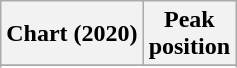<table class="wikitable sortable plainrowheaders" style="text-align:center">
<tr>
<th scope="col">Chart (2020)</th>
<th scope="col">Peak<br> position</th>
</tr>
<tr>
</tr>
<tr>
</tr>
</table>
